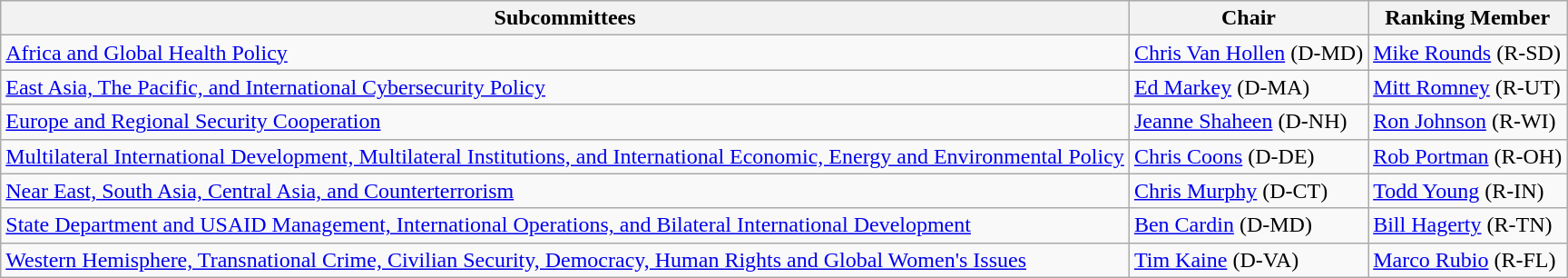<table class="wikitable">
<tr>
<th>Subcommittees</th>
<th>Chair</th>
<th>Ranking Member</th>
</tr>
<tr>
<td><a href='#'>Africa and Global Health Policy</a></td>
<td><a href='#'>Chris Van Hollen</a> (D-MD)</td>
<td><a href='#'>Mike Rounds</a> (R-SD)</td>
</tr>
<tr>
<td><a href='#'>East Asia, The Pacific, and International Cybersecurity Policy</a></td>
<td><a href='#'>Ed Markey</a> (D-MA)</td>
<td><a href='#'>Mitt Romney</a> (R-UT)</td>
</tr>
<tr>
<td><a href='#'>Europe and Regional Security Cooperation</a></td>
<td><a href='#'>Jeanne Shaheen</a> (D-NH)</td>
<td><a href='#'>Ron Johnson</a> (R-WI)</td>
</tr>
<tr>
<td><a href='#'>Multilateral International Development, Multilateral Institutions, and International Economic, Energy and Environmental Policy</a></td>
<td><a href='#'>Chris Coons</a> (D-DE)</td>
<td><a href='#'>Rob Portman</a> (R-OH)</td>
</tr>
<tr>
<td><a href='#'>Near East, South Asia, Central Asia, and Counterterrorism</a></td>
<td><a href='#'>Chris Murphy</a> (D-CT)</td>
<td><a href='#'>Todd Young</a> (R-IN)</td>
</tr>
<tr>
<td><a href='#'>State Department and USAID Management, International Operations, and Bilateral International Development</a></td>
<td><a href='#'>Ben Cardin</a> (D-MD)</td>
<td><a href='#'>Bill Hagerty</a> (R-TN)</td>
</tr>
<tr>
<td><a href='#'>Western Hemisphere, Transnational Crime, Civilian Security, Democracy, Human Rights and Global Women's Issues</a></td>
<td><a href='#'>Tim Kaine</a> (D-VA)</td>
<td><a href='#'>Marco Rubio</a> (R-FL)</td>
</tr>
</table>
